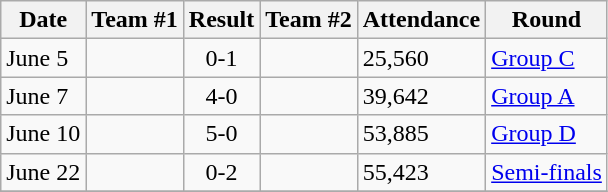<table class="wikitable">
<tr>
<th>Date</th>
<th>Team #1</th>
<th>Result</th>
<th>Team #2</th>
<th>Attendance</th>
<th>Round</th>
</tr>
<tr>
<td>June 5</td>
<td></td>
<td style="text-align:center;">0-1</td>
<td></td>
<td>25,560</td>
<td><a href='#'>Group C</a></td>
</tr>
<tr>
<td>June 7</td>
<td></td>
<td style="text-align:center;">4-0</td>
<td></td>
<td>39,642</td>
<td><a href='#'>Group A</a></td>
</tr>
<tr>
<td>June 10</td>
<td></td>
<td style="text-align:center;">5-0</td>
<td></td>
<td>53,885</td>
<td><a href='#'>Group D</a></td>
</tr>
<tr>
<td>June 22</td>
<td></td>
<td style="text-align:center;">0-2</td>
<td></td>
<td>55,423</td>
<td><a href='#'>Semi-finals</a></td>
</tr>
<tr>
</tr>
</table>
